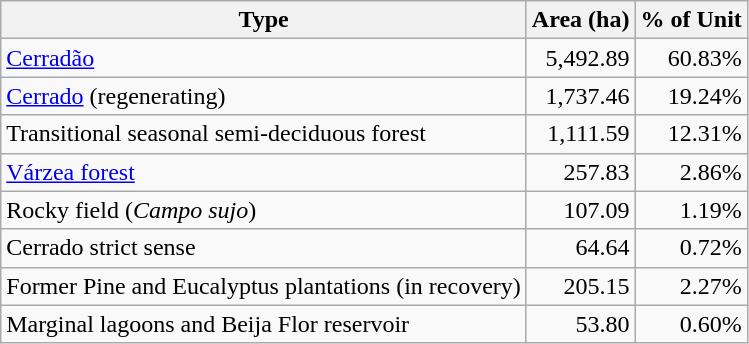<table class=wikitable>
<tr>
<th>Type</th>
<th>Area (ha)</th>
<th>% of Unit</th>
</tr>
<tr>
<td><a href='#'>Cerradão</a></td>
<td style="text-align:right;">5,492.89</td>
<td style="text-align:right;">60.83%</td>
</tr>
<tr>
<td><a href='#'>Cerrado</a> (regenerating)</td>
<td style="text-align:right;">1,737.46</td>
<td style="text-align:right;">19.24%</td>
</tr>
<tr>
<td>Transitional seasonal semi-deciduous forest</td>
<td style="text-align:right;">1,111.59</td>
<td style="text-align:right;">12.31%</td>
</tr>
<tr>
<td><a href='#'>Várzea forest</a></td>
<td style="text-align:right;">257.83</td>
<td style="text-align:right;">2.86%</td>
</tr>
<tr>
<td>Rocky field (<em>Campo sujo</em>)</td>
<td style="text-align:right;">107.09</td>
<td style="text-align:right;">1.19%</td>
</tr>
<tr>
<td>Cerrado strict sense</td>
<td style="text-align:right;">64.64</td>
<td style="text-align:right;">0.72%</td>
</tr>
<tr>
<td>Former Pine and Eucalyptus plantations (in recovery)</td>
<td style="text-align:right;">205.15</td>
<td style="text-align:right;">2.27%</td>
</tr>
<tr>
<td>Marginal lagoons and Beija Flor reservoir</td>
<td style="text-align:right;">53.80</td>
<td style="text-align:right;">0.60%</td>
</tr>
</table>
